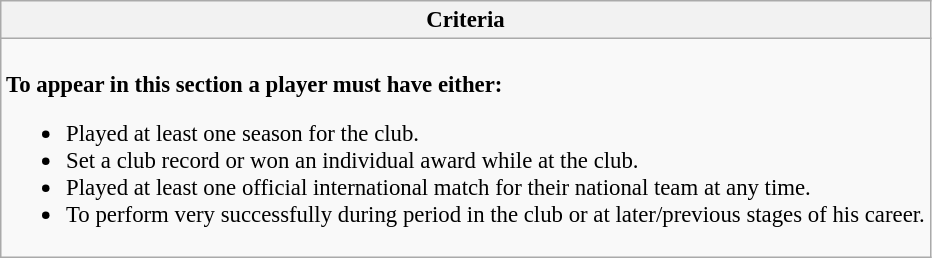<table class="wikitable collapsible collapsed" style="font-size:95%;">
<tr>
<th>Criteria</th>
</tr>
<tr>
<td><br><strong>To appear in this section a player must have either:</strong><ul><li>Played at least one season for the club.</li><li>Set a club record or won an individual award while at the club.</li><li>Played at least one official international match for their national team at any time.</li><li>To perform very successfully during period in the club or at later/previous stages of his career.</li></ul></td>
</tr>
</table>
